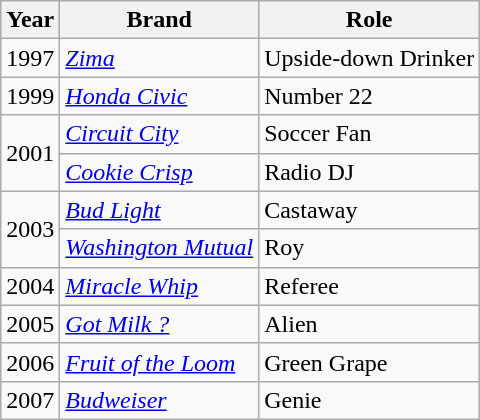<table class="wikitable">
<tr>
<th>Year</th>
<th>Brand</th>
<th>Role</th>
</tr>
<tr>
<td>1997</td>
<td><em><a href='#'>Zima</a></em></td>
<td>Upside-down Drinker</td>
</tr>
<tr>
<td>1999</td>
<td><em><a href='#'>Honda Civic</a></em></td>
<td>Number 22</td>
</tr>
<tr>
<td rowspan="2">2001</td>
<td><em><a href='#'>Circuit City</a></em></td>
<td>Soccer Fan</td>
</tr>
<tr>
<td><em><a href='#'>Cookie Crisp</a></em></td>
<td>Radio DJ</td>
</tr>
<tr>
<td rowspan="2">2003</td>
<td><em><a href='#'>Bud Light</a></em></td>
<td>Castaway</td>
</tr>
<tr>
<td><em><a href='#'>Washington Mutual</a></em></td>
<td>Roy</td>
</tr>
<tr>
<td>2004</td>
<td><em><a href='#'>Miracle Whip</a></em></td>
<td>Referee</td>
</tr>
<tr>
<td>2005</td>
<td><em><a href='#'>Got Milk ?</a></em></td>
<td>Alien</td>
</tr>
<tr>
<td>2006</td>
<td><em><a href='#'>Fruit of the Loom</a></em></td>
<td>Green Grape</td>
</tr>
<tr>
<td>2007</td>
<td><em><a href='#'>Budweiser</a></em></td>
<td>Genie</td>
</tr>
</table>
